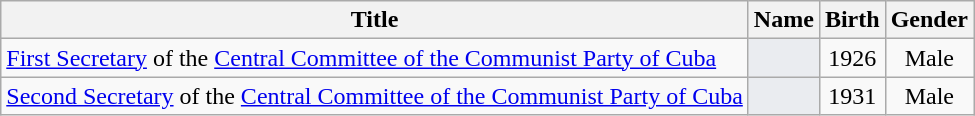<table class="wikitable sortable" style=text-align:center>
<tr>
<th>Title</th>
<th>Name</th>
<th>Birth</th>
<th>Gender</th>
</tr>
<tr>
<td align="left"><a href='#'>First Secretary</a> of the <a href='#'>Central Committee of the Communist Party of Cuba</a></td>
<td bgcolor = #EAECF0></td>
<td>1926</td>
<td>Male</td>
</tr>
<tr>
<td align="left"><a href='#'>Second Secretary</a> of the <a href='#'>Central Committee of the Communist Party of Cuba</a></td>
<td bgcolor = #EAECF0></td>
<td>1931</td>
<td>Male</td>
</tr>
</table>
